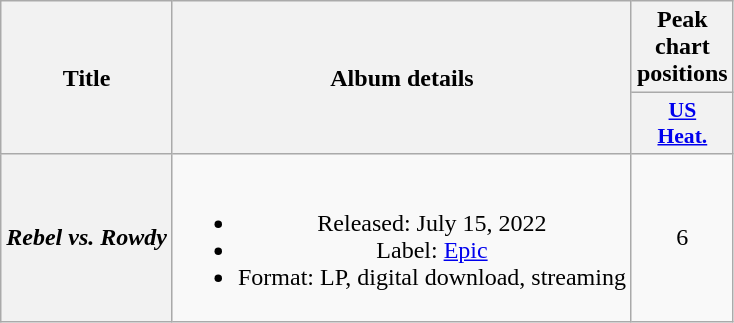<table class="wikitable plainrowheaders" style="text-align:center;">
<tr>
<th rowspan="2">Title</th>
<th rowspan="2">Album details</th>
<th>Peak chart positions</th>
</tr>
<tr>
<th scope="col" style="width:3.5em;font-size:90%;"><a href='#'>US<br>Heat.</a><br></th>
</tr>
<tr>
<th scope="row"><em>Rebel vs. Rowdy</em></th>
<td><br><ul><li>Released: July 15, 2022</li><li>Label: <a href='#'>Epic</a></li><li>Format: LP, digital download, streaming</li></ul></td>
<td>6</td>
</tr>
</table>
